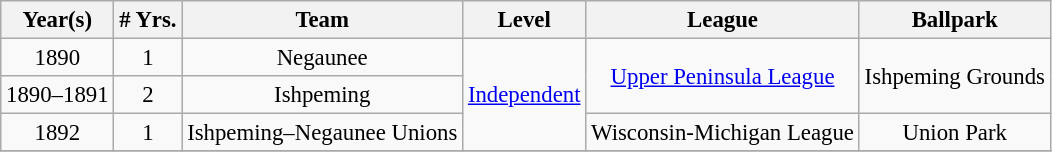<table class="wikitable" style="text-align:center; font-size: 95%;">
<tr>
<th>Year(s)</th>
<th># Yrs.</th>
<th>Team</th>
<th>Level</th>
<th>League</th>
<th>Ballpark</th>
</tr>
<tr>
<td>1890</td>
<td>1</td>
<td>Negaunee</td>
<td rowspan=3><a href='#'>Independent</a></td>
<td rowspan=2><a href='#'>Upper Peninsula League</a></td>
<td rowspan=2>Ishpeming Grounds</td>
</tr>
<tr>
<td>1890–1891</td>
<td>2</td>
<td>Ishpeming</td>
</tr>
<tr>
<td>1892</td>
<td>1</td>
<td>Ishpeming–Negaunee Unions</td>
<td>Wisconsin-Michigan League</td>
<td>Union Park</td>
</tr>
<tr>
</tr>
</table>
